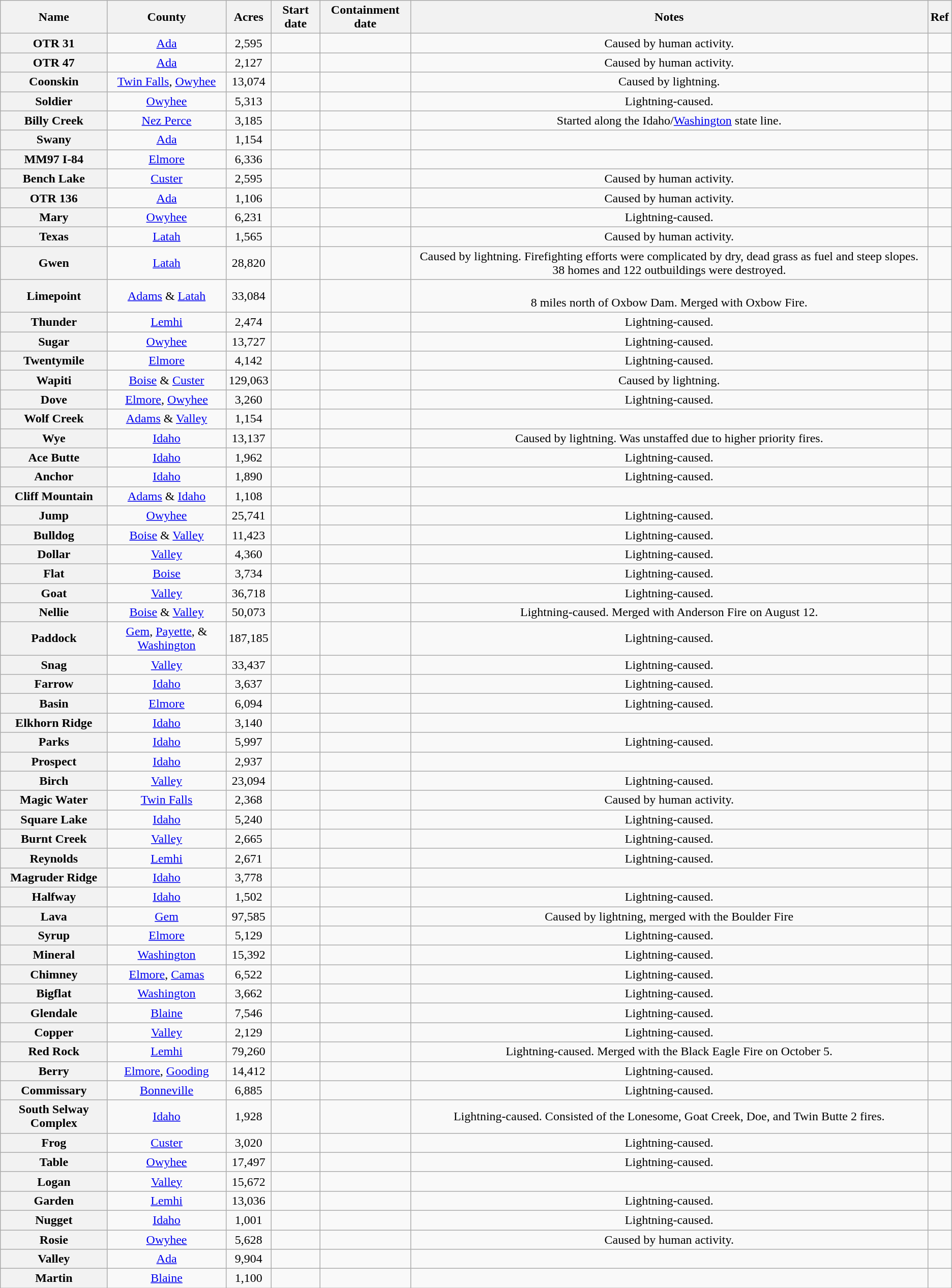<table class="wikitable sortable plainrowheaders mw-collapsible" style="text-align:center;">
<tr>
<th scope="col">Name</th>
<th scope="col">County </th>
<th scope="col">Acres</th>
<th scope="col">Start date</th>
<th scope="col">Containment date</th>
<th scope="col" class="unsortable">Notes</th>
<th scope="col" class="unsortable">Ref</th>
</tr>
<tr>
<th scope="row">OTR 31</th>
<td><a href='#'>Ada</a></td>
<td>2,595</td>
<td></td>
<td></td>
<td>Caused by human activity.</td>
<td></td>
</tr>
<tr>
<th scope="row">OTR 47</th>
<td><a href='#'>Ada</a></td>
<td>2,127</td>
<td></td>
<td></td>
<td>Caused by human activity.</td>
<td></td>
</tr>
<tr>
<th scope="row">Coonskin</th>
<td><a href='#'>Twin Falls</a>, <a href='#'>Owyhee</a></td>
<td>13,074</td>
<td></td>
<td></td>
<td>Caused by lightning.</td>
<td></td>
</tr>
<tr>
<th scope="row">Soldier</th>
<td><a href='#'>Owyhee</a></td>
<td>5,313</td>
<td></td>
<td></td>
<td>Lightning-caused.</td>
<td></td>
</tr>
<tr>
<th scope="row">Billy Creek</th>
<td><a href='#'>Nez Perce</a></td>
<td>3,185</td>
<td></td>
<td></td>
<td>Started along the Idaho/<a href='#'>Washington</a> state line.</td>
<td></td>
</tr>
<tr>
<th scope="row">Swany</th>
<td><a href='#'>Ada</a></td>
<td>1,154</td>
<td></td>
<td></td>
<td></td>
<td></td>
</tr>
<tr>
<th scope="row">MM97 I-84</th>
<td><a href='#'>Elmore</a></td>
<td>6,336</td>
<td></td>
<td></td>
<td></td>
<td></td>
</tr>
<tr>
<th scope="row">Bench Lake</th>
<td><a href='#'>Custer</a></td>
<td>2,595</td>
<td></td>
<td></td>
<td>Caused by human activity.</td>
<td></td>
</tr>
<tr>
<th scope="row">OTR 136</th>
<td><a href='#'>Ada</a></td>
<td>1,106</td>
<td></td>
<td></td>
<td>Caused by human activity.</td>
<td></td>
</tr>
<tr>
<th scope="row">Mary</th>
<td><a href='#'>Owyhee</a></td>
<td>6,231</td>
<td></td>
<td></td>
<td>Lightning-caused.</td>
<td></td>
</tr>
<tr>
<th scope="row">Texas</th>
<td><a href='#'>Latah</a></td>
<td>1,565</td>
<td></td>
<td></td>
<td>Caused by human activity.</td>
<td></td>
</tr>
<tr>
<th scope="row">Gwen</th>
<td><a href='#'>Latah</a></td>
<td>28,820</td>
<td></td>
<td></td>
<td>Caused by lightning.  Firefighting efforts were complicated by dry, dead grass as fuel and steep slopes. 38 homes and 122 outbuildings were destroyed.</td>
<td></td>
</tr>
<tr>
<th scope="row">Limepoint</th>
<td><a href='#'>Adams</a> & <a href='#'>Latah</a></td>
<td>33,084</td>
<td></td>
<td></td>
<td><br>8 miles north of Oxbow Dam. Merged with Oxbow Fire.</td>
<td></td>
</tr>
<tr>
<th scope="row">Thunder</th>
<td><a href='#'>Lemhi</a></td>
<td>2,474</td>
<td></td>
<td></td>
<td>Lightning-caused.</td>
<td></td>
</tr>
<tr>
<th scope="row">Sugar</th>
<td><a href='#'>Owyhee</a></td>
<td>13,727</td>
<td></td>
<td></td>
<td>Lightning-caused.</td>
<td></td>
</tr>
<tr>
<th scope="row">Twentymile</th>
<td><a href='#'>Elmore</a></td>
<td>4,142</td>
<td></td>
<td></td>
<td>Lightning-caused.</td>
<td></td>
</tr>
<tr>
<th scope="row">Wapiti</th>
<td><a href='#'>Boise</a> & <a href='#'>Custer</a></td>
<td>129,063</td>
<td></td>
<td></td>
<td>Caused by lightning.</td>
<td></td>
</tr>
<tr>
<th scope="row">Dove</th>
<td><a href='#'>Elmore</a>, <a href='#'>Owyhee</a></td>
<td>3,260</td>
<td></td>
<td></td>
<td>Lightning-caused.</td>
<td></td>
</tr>
<tr>
<th scope="row">Wolf Creek</th>
<td><a href='#'>Adams</a> & <a href='#'>Valley</a></td>
<td>1,154</td>
<td></td>
<td></td>
<td></td>
<td></td>
</tr>
<tr>
<th scope="row">Wye</th>
<td><a href='#'>Idaho</a></td>
<td>13,137</td>
<td></td>
<td></td>
<td>Caused by lightning. Was unstaffed due to higher priority fires.</td>
<td></td>
</tr>
<tr>
<th scope="row">Ace Butte</th>
<td><a href='#'>Idaho</a></td>
<td>1,962</td>
<td></td>
<td></td>
<td>Lightning-caused.</td>
<td></td>
</tr>
<tr>
<th scope="row">Anchor</th>
<td><a href='#'>Idaho</a></td>
<td>1,890</td>
<td></td>
<td></td>
<td>Lightning-caused.</td>
<td></td>
</tr>
<tr>
<th scope="row">Cliff Mountain</th>
<td><a href='#'>Adams</a> & <a href='#'>Idaho</a></td>
<td>1,108</td>
<td></td>
<td></td>
<td></td>
<td></td>
</tr>
<tr>
<th scope="row">Jump</th>
<td><a href='#'>Owyhee</a></td>
<td>25,741</td>
<td></td>
<td></td>
<td>Lightning-caused.</td>
<td></td>
</tr>
<tr>
<th scope="row">Bulldog</th>
<td><a href='#'>Boise</a> & <a href='#'>Valley</a></td>
<td>11,423</td>
<td></td>
<td></td>
<td>Lightning-caused.</td>
<td></td>
</tr>
<tr>
<th scope="row">Dollar</th>
<td><a href='#'>Valley</a></td>
<td>4,360</td>
<td></td>
<td></td>
<td>Lightning-caused.</td>
<td></td>
</tr>
<tr>
<th scope="row">Flat</th>
<td><a href='#'>Boise</a></td>
<td>3,734</td>
<td></td>
<td></td>
<td>Lightning-caused.</td>
<td></td>
</tr>
<tr>
<th scope="row">Goat</th>
<td><a href='#'>Valley</a></td>
<td>36,718</td>
<td></td>
<td {{center></td>
<td>Lightning-caused.</td>
<td></td>
</tr>
<tr>
<th scope="row">Nellie</th>
<td><a href='#'>Boise</a> & <a href='#'>Valley</a></td>
<td>50,073</td>
<td></td>
<td></td>
<td>Lightning-caused. Merged with Anderson Fire on August 12.</td>
<td></td>
</tr>
<tr>
<th scope="row">Paddock</th>
<td><a href='#'>Gem</a>, <a href='#'>Payette</a>, & <a href='#'>Washington</a></td>
<td>187,185</td>
<td></td>
<td></td>
<td>Lightning-caused.</td>
<td></td>
</tr>
<tr>
<th scope="row">Snag</th>
<td><a href='#'>Valley</a></td>
<td>33,437</td>
<td></td>
<td {{center></td>
<td>Lightning-caused.</td>
<td></td>
</tr>
<tr>
<th scope="row">Farrow</th>
<td><a href='#'>Idaho</a></td>
<td>3,637</td>
<td></td>
<td></td>
<td>Lightning-caused.</td>
<td></td>
</tr>
<tr>
<th scope="row">Basin</th>
<td><a href='#'>Elmore</a></td>
<td>6,094</td>
<td></td>
<td></td>
<td>Lightning-caused.</td>
<td></td>
</tr>
<tr>
<th scope="row">Elkhorn Ridge</th>
<td><a href='#'>Idaho</a></td>
<td>3,140</td>
<td></td>
<td></td>
<td></td>
<td></td>
</tr>
<tr>
<th scope="row">Parks</th>
<td><a href='#'>Idaho</a></td>
<td>5,997</td>
<td></td>
<td></td>
<td>Lightning-caused.</td>
<td></td>
</tr>
<tr>
<th scope="row">Prospect</th>
<td><a href='#'>Idaho</a></td>
<td>2,937</td>
<td></td>
<td></td>
<td></td>
<td></td>
</tr>
<tr>
<th scope="row">Birch</th>
<td><a href='#'>Valley</a></td>
<td>23,094</td>
<td></td>
<td></td>
<td>Lightning-caused.</td>
<td></td>
</tr>
<tr>
<th scope="row">Magic Water</th>
<td><a href='#'>Twin Falls</a></td>
<td>2,368</td>
<td></td>
<td></td>
<td>Caused by human activity.</td>
<td></td>
</tr>
<tr>
<th scope="row">Square Lake</th>
<td><a href='#'>Idaho</a></td>
<td>5,240</td>
<td></td>
<td></td>
<td>Lightning-caused.</td>
<td></td>
</tr>
<tr>
<th scope="row">Burnt Creek</th>
<td><a href='#'>Valley</a></td>
<td>2,665</td>
<td></td>
<td></td>
<td>Lightning-caused.</td>
<td></td>
</tr>
<tr>
<th scope="row">Reynolds</th>
<td><a href='#'>Lemhi</a></td>
<td>2,671</td>
<td></td>
<td></td>
<td>Lightning-caused.</td>
<td></td>
</tr>
<tr>
<th scope="row">Magruder Ridge</th>
<td><a href='#'>Idaho</a></td>
<td>3,778</td>
<td></td>
<td></td>
<td></td>
<td></td>
</tr>
<tr>
<th scope="row">Halfway</th>
<td><a href='#'>Idaho</a></td>
<td>1,502</td>
<td></td>
<td></td>
<td>Lightning-caused.</td>
<td></td>
</tr>
<tr>
<th scope="row">Lava</th>
<td><a href='#'>Gem</a></td>
<td>97,585</td>
<td></td>
<td></td>
<td>Caused by lightning, merged with the Boulder Fire</td>
<td></td>
</tr>
<tr>
<th scope="row">Syrup</th>
<td><a href='#'>Elmore</a></td>
<td>5,129</td>
<td></td>
<td></td>
<td>Lightning-caused.</td>
<td></td>
</tr>
<tr>
<th scope="row">Mineral</th>
<td><a href='#'>Washington</a></td>
<td>15,392</td>
<td></td>
<td></td>
<td>Lightning-caused.</td>
<td></td>
</tr>
<tr>
<th scope="row">Chimney</th>
<td><a href='#'>Elmore</a>, <a href='#'>Camas</a></td>
<td>6,522</td>
<td></td>
<td {{center></td>
<td>Lightning-caused.</td>
<td></td>
</tr>
<tr>
<th scope="row">Bigflat</th>
<td><a href='#'>Washington</a></td>
<td>3,662</td>
<td></td>
<td></td>
<td>Lightning-caused.</td>
<td></td>
</tr>
<tr>
<th scope="row">Glendale</th>
<td><a href='#'>Blaine</a></td>
<td>7,546</td>
<td></td>
<td></td>
<td>Lightning-caused.</td>
<td></td>
</tr>
<tr>
<th scope="row">Copper</th>
<td><a href='#'>Valley</a></td>
<td>2,129</td>
<td></td>
<td></td>
<td>Lightning-caused.</td>
<td></td>
</tr>
<tr>
<th scope="row">Red Rock</th>
<td><a href='#'>Lemhi</a></td>
<td>79,260</td>
<td></td>
<td></td>
<td>Lightning-caused. Merged with the Black Eagle Fire on October 5.</td>
<td></td>
</tr>
<tr>
<th scope="row">Berry</th>
<td><a href='#'>Elmore</a>, <a href='#'>Gooding</a></td>
<td>14,412</td>
<td></td>
<td></td>
<td>Lightning-caused.</td>
<td></td>
</tr>
<tr>
<th scope="row">Commissary</th>
<td><a href='#'>Bonneville</a></td>
<td>6,885</td>
<td></td>
<td {{center></td>
<td>Lightning-caused.</td>
<td></td>
</tr>
<tr>
<th scope="row">South Selway Complex</th>
<td><a href='#'>Idaho</a></td>
<td>1,928</td>
<td></td>
<td></td>
<td>Lightning-caused. Consisted of the Lonesome, Goat Creek, Doe, and Twin Butte 2 fires.</td>
<td></td>
</tr>
<tr>
<th scope="row">Frog</th>
<td><a href='#'>Custer</a></td>
<td>3,020</td>
<td></td>
<td {{center></td>
<td>Lightning-caused.</td>
<td></td>
</tr>
<tr>
<th scope="row">Table</th>
<td><a href='#'>Owyhee</a></td>
<td>17,497</td>
<td></td>
<td></td>
<td>Lightning-caused.</td>
<td></td>
</tr>
<tr>
<th scope="row">Logan</th>
<td><a href='#'>Valley</a></td>
<td>15,672</td>
<td></td>
<td {{center></td>
<td></td>
<td></td>
</tr>
<tr>
<th scope="row">Garden</th>
<td><a href='#'>Lemhi</a></td>
<td>13,036</td>
<td></td>
<td></td>
<td>Lightning-caused.</td>
<td></td>
</tr>
<tr>
<th scope="row">Nugget</th>
<td><a href='#'>Idaho</a></td>
<td>1,001</td>
<td></td>
<td></td>
<td>Lightning-caused.</td>
<td></td>
</tr>
<tr>
<th scope="row">Rosie</th>
<td><a href='#'>Owyhee</a></td>
<td>5,628</td>
<td></td>
<td></td>
<td>Caused by human activity.</td>
<td></td>
</tr>
<tr>
<th scope="row">Valley</th>
<td><a href='#'>Ada</a></td>
<td>9,904</td>
<td></td>
<td></td>
<td></td>
<td></td>
</tr>
<tr>
<th scope="row">Martin</th>
<td><a href='#'>Blaine</a></td>
<td>1,100</td>
<td></td>
<td></td>
<td></td>
<td></td>
</tr>
</table>
